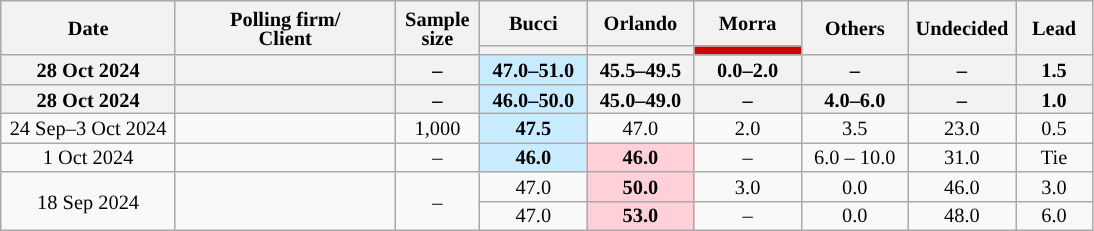<table class="wikitable collapsible collapsed" style="text-align:center;font-size:85%;line-height:13px">
<tr style="height:30px; background-color:#E9E9E9">
<th style="width:110px;" rowspan="2">Date</th>
<th style="width:140px;" rowspan="2">Polling firm/<br>Client</th>
<th style="width:50px;" rowspan="2">Sample size</th>
<th style="width:65px;">Bucci</th>
<th style="width:65px;">Orlando</th>
<th style="width:65px;">Morra</th>
<th style="width:65px;" rowspan="2">Others</th>
<th style="width:65px;" rowspan="2">Undecided</th>
<th style="width:45px;" rowspan="2">Lead</th>
</tr>
<tr>
<th style="background:"></th>
<th style="background:"></th>
<th style="background:#CF0404;"></th>
</tr>
<tr>
<th>28 Oct 2024</th>
<th></th>
<th>–</th>
<th style="background:#C8EBFF"><strong>47.0–51.0</strong></th>
<th>45.5–49.5</th>
<th>0.0–2.0</th>
<th>–</th>
<th>–</th>
<th style="background:">1.5</th>
</tr>
<tr>
<th>28 Oct 2024</th>
<th></th>
<th>–</th>
<th style="background:#C8EBFF"><strong>46.0–50.0</strong></th>
<th>45.0–49.0</th>
<th>–</th>
<th>4.0–6.0</th>
<th>–</th>
<th style="background:">1.0</th>
</tr>
<tr>
<td>24 Sep–3 Oct 2024</td>
<td></td>
<td>1,000</td>
<td style="background:#C8EBFF"><strong>47.5</strong></td>
<td>47.0</td>
<td>2.0</td>
<td>3.5</td>
<td>23.0</td>
<td style="background:">0.5</td>
</tr>
<tr>
<td>1 Oct 2024</td>
<td></td>
<td>–</td>
<td style="background:#C8EBFF"><strong>46.0</strong></td>
<td style="background:#FFD0D7"><strong>46.0</strong></td>
<td>–</td>
<td>6.0 – 10.0</td>
<td>31.0</td>
<td>Tie</td>
</tr>
<tr>
<td rowspan=2>18 Sep 2024</td>
<td rowspan=2></td>
<td rowspan=2>–</td>
<td>47.0</td>
<td style="background:#FFD0D7"><strong>50.0</strong></td>
<td>3.0</td>
<td>0.0</td>
<td>46.0</td>
<td style="background:">3.0</td>
</tr>
<tr>
<td>47.0</td>
<td style="background:#FFD0D7"><strong>53.0</strong></td>
<td>–</td>
<td>0.0</td>
<td>48.0</td>
<td style="background:">6.0</td>
</tr>
</table>
